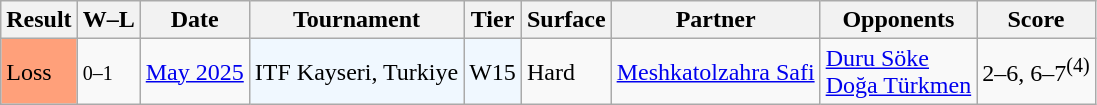<table class="sortable wikitable">
<tr>
<th>Result</th>
<th class="unsortable">W–L</th>
<th>Date</th>
<th>Tournament</th>
<th>Tier</th>
<th>Surface</th>
<th>Partner</th>
<th>Opponents</th>
<th class="unsortable">Score</th>
</tr>
<tr>
<td style="background:#ffa07a">Loss</td>
<td><small>0–1</small></td>
<td><a href='#'>May 2025</a></td>
<td style="background:#f0f8ff;">ITF Kayseri, Turkiye</td>
<td style="background:#f0f8ff;">W15</td>
<td>Hard</td>
<td> <a href='#'>Meshkatolzahra Safi</a></td>
<td> <a href='#'>Duru Söke</a> <br>  <a href='#'>Doğa Türkmen</a></td>
<td>2–6, 6–7<sup>(4)</sup></td>
</tr>
</table>
